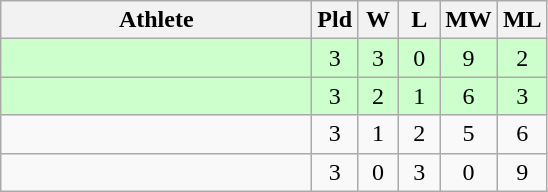<table class="wikitable" style="text-align:center">
<tr>
<th width=200>Athlete</th>
<th width=20>Pld</th>
<th width=20>W</th>
<th width=20>L</th>
<th width=20>MW</th>
<th width=20>ML</th>
</tr>
<tr bgcolor="ccffcc">
<td style="text-align:left"></td>
<td>3</td>
<td>3</td>
<td>0</td>
<td>9</td>
<td>2</td>
</tr>
<tr bgcolor="ccffcc">
<td style="text-align:left"></td>
<td>3</td>
<td>2</td>
<td>1</td>
<td>6</td>
<td>3</td>
</tr>
<tr>
<td style="text-align:left"></td>
<td>3</td>
<td>1</td>
<td>2</td>
<td>5</td>
<td>6</td>
</tr>
<tr>
<td style="text-align:left"></td>
<td>3</td>
<td>0</td>
<td>3</td>
<td>0</td>
<td>9</td>
</tr>
</table>
